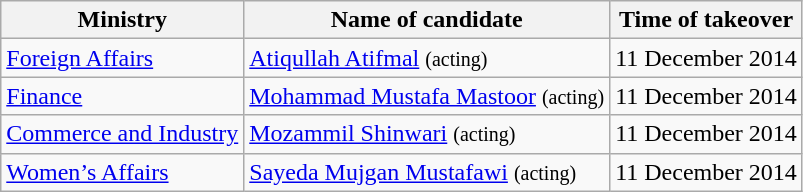<table class="wikitable sortable">
<tr>
<th><strong>Ministry</strong></th>
<th><strong>Name of candidate</strong></th>
<th><strong>Time of takeover</strong></th>
</tr>
<tr>
<td><a href='#'>Foreign Affairs</a></td>
<td><a href='#'>Atiqullah Atifmal</a> <small>(acting)</small></td>
<td>11 December 2014</td>
</tr>
<tr>
<td><a href='#'>Finance</a></td>
<td><a href='#'>Mohammad Mustafa Mastoor</a> <small>(acting)</small></td>
<td>11 December 2014</td>
</tr>
<tr>
<td><a href='#'>Commerce and Industry</a></td>
<td><a href='#'>Mozammil Shinwari</a> <small>(acting)</small></td>
<td>11 December 2014</td>
</tr>
<tr>
<td><a href='#'>Women’s Affairs</a></td>
<td><a href='#'>Sayeda Mujgan Mustafawi</a> <small>(acting)</small></td>
<td>11 December 2014</td>
</tr>
</table>
